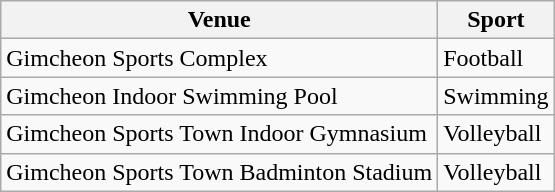<table class=wikitable>
<tr>
<th>Venue</th>
<th>Sport</th>
</tr>
<tr>
<td>Gimcheon Sports Complex</td>
<td>Football</td>
</tr>
<tr>
<td>Gimcheon Indoor Swimming Pool</td>
<td>Swimming</td>
</tr>
<tr>
<td>Gimcheon Sports Town Indoor Gymnasium</td>
<td>Volleyball</td>
</tr>
<tr>
<td>Gimcheon Sports Town Badminton Stadium</td>
<td>Volleyball</td>
</tr>
</table>
